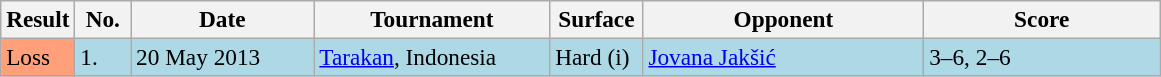<table class="sortable wikitable" style="font-size:97%;">
<tr>
<th width=40>Result</th>
<th width=30>No.</th>
<th width=115>Date</th>
<th width=150>Tournament</th>
<th width=55>Surface</th>
<th width=180>Opponent</th>
<th width=150>Score</th>
</tr>
<tr style="background:lightblue;">
<td style="background:#ffa07a;">Loss</td>
<td>1.</td>
<td>20 May 2013</td>
<td><a href='#'>Tarakan</a>, Indonesia</td>
<td>Hard (i)</td>
<td> <a href='#'>Jovana Jakšić</a></td>
<td>3–6, 2–6</td>
</tr>
</table>
